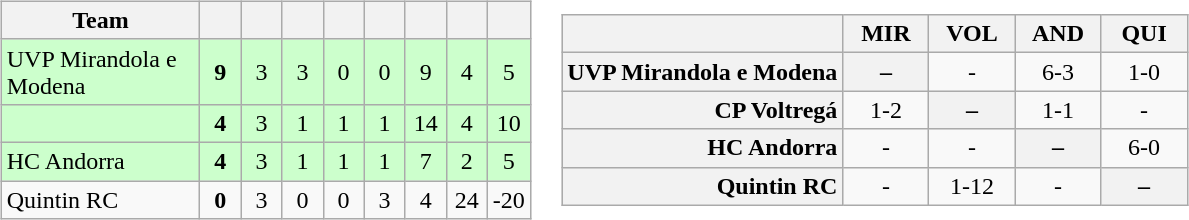<table>
<tr>
<td><br><table class=wikitable style="text-align:center">
<tr>
<th width=125>Team</th>
<th width="20"></th>
<th width="20"></th>
<th width="20"></th>
<th width="20"></th>
<th width="20"></th>
<th width="20"></th>
<th width="20"></th>
<th width="20"></th>
</tr>
<tr bgcolor="#ccffcc">
<td style="text-align:left;"> UVP Mirandola e Modena</td>
<td><strong>9</strong></td>
<td>3</td>
<td>3</td>
<td>0</td>
<td>0</td>
<td>9</td>
<td>4</td>
<td>5</td>
</tr>
<tr bgcolor="#ccffcc">
<td style="text-align:left;"></td>
<td><strong>4</strong></td>
<td>3</td>
<td>1</td>
<td>1</td>
<td>1</td>
<td>14</td>
<td>4</td>
<td>10</td>
</tr>
<tr bgcolor="#ccffcc">
<td style="text-align:left;"> HC Andorra</td>
<td><strong>4</strong></td>
<td>3</td>
<td>1</td>
<td>1</td>
<td>1</td>
<td>7</td>
<td>2</td>
<td>5</td>
</tr>
<tr>
<td style="text-align:left;"> Quintin RC</td>
<td><strong>0</strong></td>
<td>3</td>
<td>0</td>
<td>0</td>
<td>3</td>
<td>4</td>
<td>24</td>
<td>-20</td>
</tr>
</table>
</td>
<td><br><table class="wikitable" style="text-align:center">
<tr>
<th width="180"> </th>
<th width="50">MIR</th>
<th width="50">VOL</th>
<th width="50">AND</th>
<th width="50">QUI</th>
</tr>
<tr>
<th style="text-align:right;">UVP Mirandola e Modena </th>
<th>–</th>
<td>-</td>
<td>6-3</td>
<td>1-0</td>
</tr>
<tr>
<th style="text-align:right;">CP Voltregá </th>
<td>1-2</td>
<th>–</th>
<td>1-1</td>
<td>-</td>
</tr>
<tr>
<th style="text-align:right;">HC Andorra </th>
<td>-</td>
<td>-</td>
<th>–</th>
<td>6-0</td>
</tr>
<tr>
<th style="text-align:right;">Quintin RC </th>
<td>-</td>
<td>1-12</td>
<td>-</td>
<th>–</th>
</tr>
</table>
</td>
</tr>
</table>
